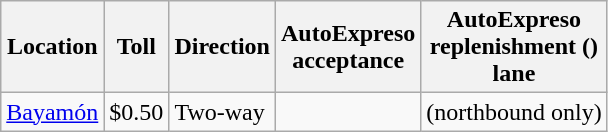<table class="wikitable">
<tr>
<th>Location</th>
<th>Toll</th>
<th>Direction</th>
<th>AutoExpreso <br> acceptance</th>
<th>AutoExpreso <br> replenishment () <br> lane</th>
</tr>
<tr>
<td><a href='#'>Bayamón</a></td>
<td>$0.50</td>
<td>Two-way</td>
<td></td>
<td> (northbound only)</td>
</tr>
</table>
